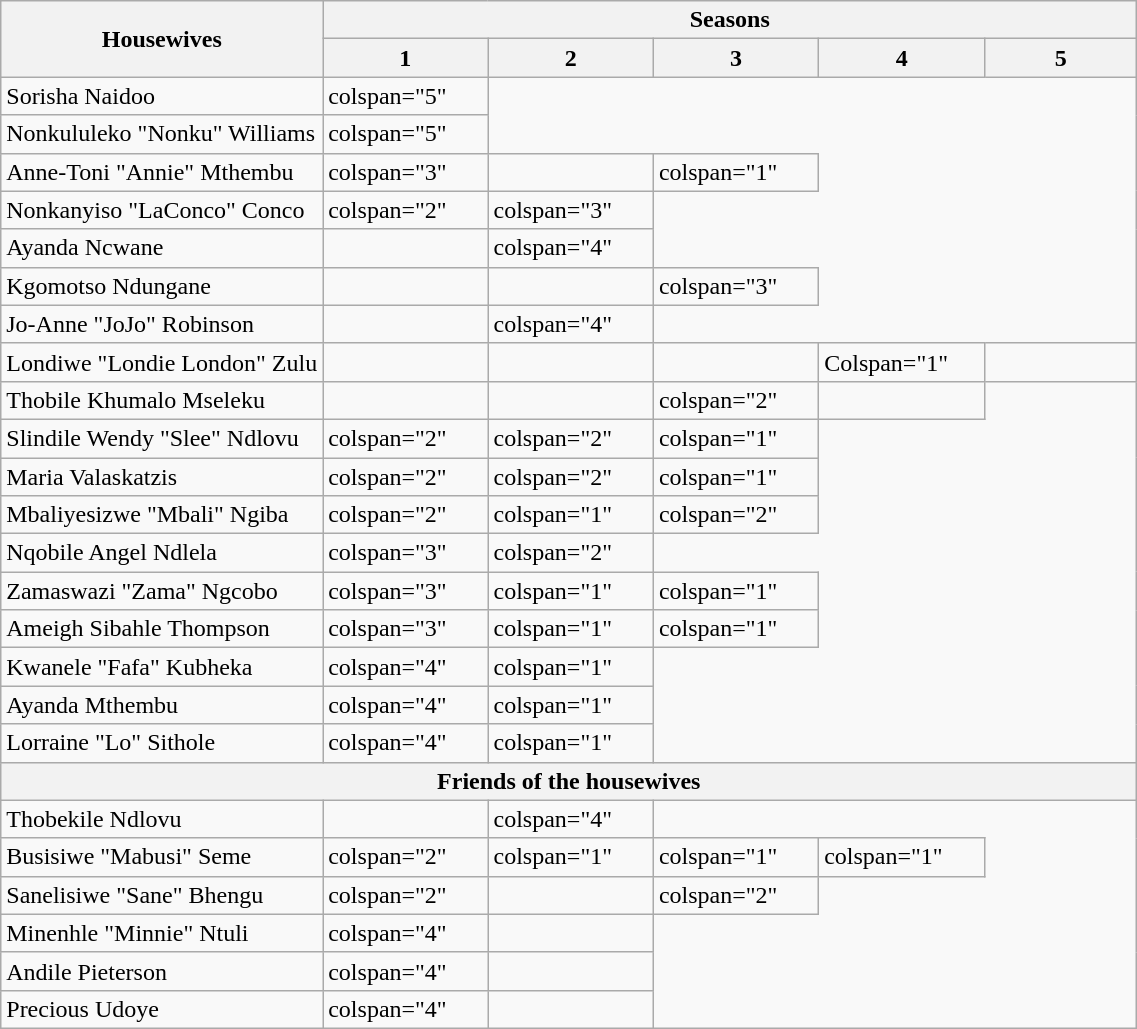<table class="wikitable plainrowheaders" width="60%">
<tr>
<th rowspan="2" style="width:15%">Housewives</th>
<th colspan="5">Seasons</th>
</tr>
<tr>
<th style="width:15%">1</th>
<th style="width:15%">2</th>
<th style="width:15%">3</th>
<th style="width:15%">4</th>
<th style="width:15%">5</th>
</tr>
<tr>
<td>Sorisha Naidoo</td>
<td>colspan="5" </td>
</tr>
<tr>
<td nowrap>Nonkululeko "Nonku" Williams</td>
<td>colspan="5" </td>
</tr>
<tr>
<td nowrap="">Anne-Toni "Annie" Mthembu</td>
<td>colspan="3" </td>
<td></td>
<td>colspan="1" </td>
</tr>
<tr>
<td>Nonkanyiso "LaConco" Conco</td>
<td>colspan="2" </td>
<td>colspan="3" </td>
</tr>
<tr>
<td>Ayanda Ncwane</td>
<td></td>
<td>colspan="4" </td>
</tr>
<tr>
<td>Kgomotso Ndungane</td>
<td></td>
<td></td>
<td>colspan="3" </td>
</tr>
<tr>
<td nowrap="">Jo-Anne "JoJo" Robinson</td>
<td></td>
<td>colspan="4" </td>
</tr>
<tr>
<td nowrap="">Londiwe "Londie London" Zulu</td>
<td></td>
<td></td>
<td></td>
<td>Colspan="1" </td>
<td></td>
</tr>
<tr>
<td nowrap="">Thobile Khumalo Mseleku</td>
<td></td>
<td></td>
<td>colspan="2" </td>
<td></td>
</tr>
<tr>
<td>Slindile Wendy "Slee" Ndlovu</td>
<td>colspan="2" </td>
<td>colspan="2" </td>
<td>colspan="1" </td>
</tr>
<tr>
<td>Maria Valaskatzis</td>
<td>colspan="2" </td>
<td>colspan="2" </td>
<td>colspan="1" </td>
</tr>
<tr>
<td>Mbaliyesizwe "Mbali" Ngiba</td>
<td>colspan="2" </td>
<td>colspan="1" </td>
<td>colspan="2" </td>
</tr>
<tr>
<td>Nqobile Angel Ndlela</td>
<td>colspan="3" </td>
<td>colspan="2" </td>
</tr>
<tr>
<td>Zamaswazi "Zama" Ngcobo</td>
<td>colspan="3" </td>
<td>colspan="1" </td>
<td>colspan="1" </td>
</tr>
<tr>
<td nowrap="">Ameigh Sibahle Thompson</td>
<td>colspan="3" </td>
<td>colspan="1" </td>
<td>colspan="1" </td>
</tr>
<tr>
<td nowrap="">Kwanele "Fafa" Kubheka</td>
<td>colspan="4" </td>
<td>colspan="1" </td>
</tr>
<tr>
<td nowrap="">Ayanda Mthembu</td>
<td>colspan="4" </td>
<td>colspan="1" </td>
</tr>
<tr>
<td nowrap="">Lorraine "Lo" Sithole</td>
<td>colspan="4" </td>
<td>colspan="1" </td>
</tr>
<tr>
<th colspan="6">Friends of the housewives</th>
</tr>
<tr>
<td>Thobekile Ndlovu</td>
<td></td>
<td>colspan="4" </td>
</tr>
<tr>
<td>Busisiwe "Mabusi" Seme</td>
<td>colspan="2" </td>
<td>colspan="1" </td>
<td>colspan="1" </td>
<td>colspan="1" </td>
</tr>
<tr>
<td>Sanelisiwe "Sane" Bhengu</td>
<td>colspan="2" </td>
<td></td>
<td>colspan="2" </td>
</tr>
<tr>
<td>Minenhle "Minnie" Ntuli</td>
<td>colspan="4" </td>
<td></td>
</tr>
<tr>
<td>Andile Pieterson</td>
<td>colspan="4" </td>
<td></td>
</tr>
<tr>
<td>Precious Udoye</td>
<td>colspan="4" </td>
<td></td>
</tr>
</table>
